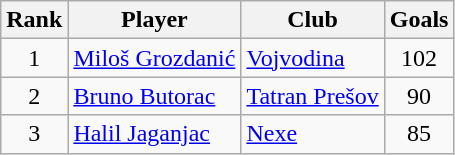<table class="wikitable sortable" style="text-align:center">
<tr>
<th>Rank</th>
<th>Player</th>
<th>Club</th>
<th>Goals</th>
</tr>
<tr>
<td>1</td>
<td align="left"> <a href='#'>Miloš Grozdanić</a></td>
<td align="left"> <a href='#'>Vojvodina</a></td>
<td>102</td>
</tr>
<tr>
<td>2</td>
<td align="left"> <a href='#'>Bruno Butorac</a></td>
<td align="left"> <a href='#'>Tatran Prešov</a></td>
<td>90</td>
</tr>
<tr>
<td>3</td>
<td align="left"> <a href='#'>Halil Jaganjac</a></td>
<td align="left"> <a href='#'>Nexe</a></td>
<td>85</td>
</tr>
</table>
